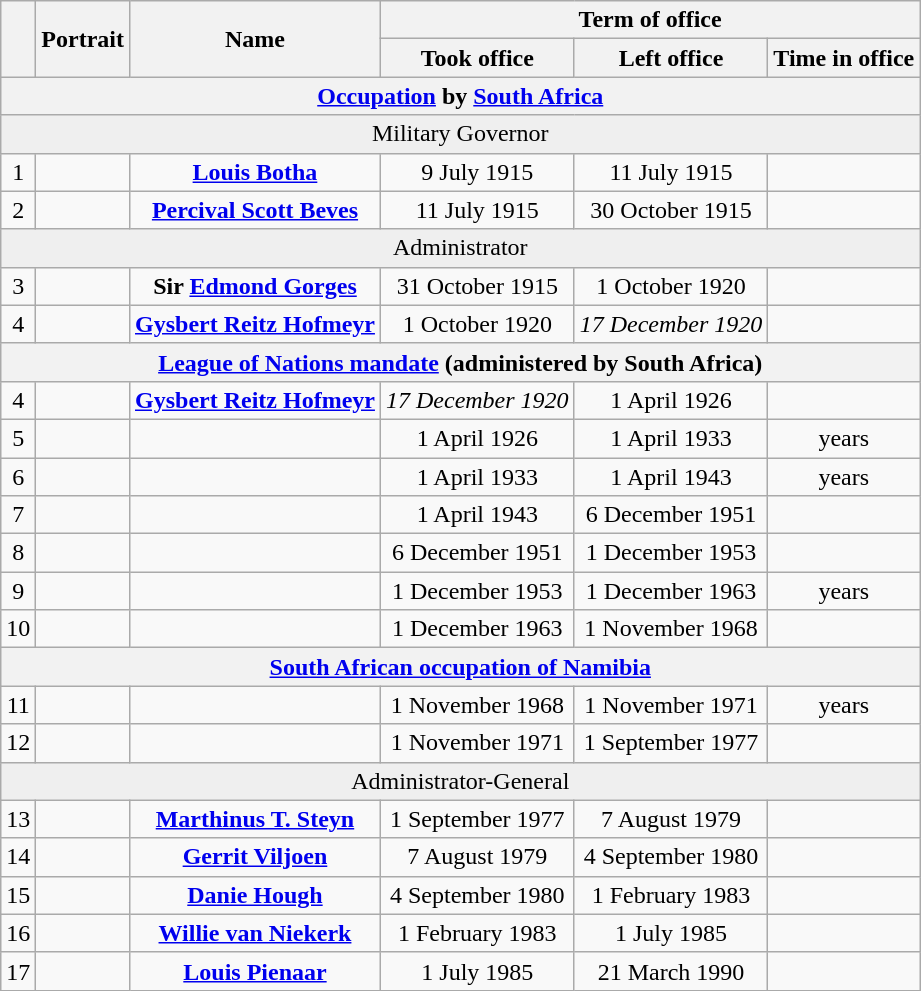<table class="wikitable" style="text-align:center">
<tr>
<th rowspan=2></th>
<th rowspan=2>Portrait</th>
<th rowspan=2>Name<br></th>
<th colspan=3>Term of office</th>
</tr>
<tr>
<th>Took office</th>
<th>Left office</th>
<th>Time in office</th>
</tr>
<tr>
<th colspan=6><a href='#'>Occupation</a> by <a href='#'>South Africa</a></th>
</tr>
<tr style="background:#efefef;">
<td colspan=6>Military Governor</td>
</tr>
<tr>
<td>1</td>
<td></td>
<td><strong><a href='#'>Louis Botha</a></strong><br></td>
<td>9 July 1915</td>
<td>11 July 1915</td>
<td></td>
</tr>
<tr>
<td>2</td>
<td></td>
<td><strong><a href='#'>Percival Scott Beves</a></strong><br></td>
<td>11 July 1915</td>
<td>30 October 1915</td>
<td></td>
</tr>
<tr style="background:#efefef;">
<td colspan=6>Administrator</td>
</tr>
<tr>
<td>3</td>
<td></td>
<td><strong>Sir <a href='#'>Edmond Gorges</a></strong><br></td>
<td>31 October 1915</td>
<td>1 October 1920</td>
<td></td>
</tr>
<tr>
<td>4</td>
<td></td>
<td><strong><a href='#'>Gysbert Reitz Hofmeyr</a></strong><br></td>
<td>1 October 1920</td>
<td><em>17 December 1920</em></td>
<td></td>
</tr>
<tr>
<th colspan=6><a href='#'>League of Nations mandate</a> (administered by South Africa)</th>
</tr>
<tr>
<td>4</td>
<td></td>
<td><strong><a href='#'>Gysbert Reitz Hofmeyr</a></strong><br></td>
<td><em>17 December 1920</em></td>
<td>1 April 1926</td>
<td></td>
</tr>
<tr>
<td>5</td>
<td></td>
<td><strong></strong><br></td>
<td>1 April 1926</td>
<td>1 April 1933</td>
<td> years</td>
</tr>
<tr>
<td>6</td>
<td></td>
<td><strong></strong><br></td>
<td>1 April 1933</td>
<td>1 April 1943</td>
<td> years</td>
</tr>
<tr>
<td>7</td>
<td></td>
<td><strong></strong><br></td>
<td>1 April 1943</td>
<td>6 December 1951</td>
<td></td>
</tr>
<tr>
<td>8</td>
<td></td>
<td><strong></strong><br></td>
<td>6 December 1951</td>
<td>1 December 1953</td>
<td></td>
</tr>
<tr>
<td>9</td>
<td></td>
<td><strong></strong><br></td>
<td>1 December 1953</td>
<td>1 December 1963</td>
<td> years</td>
</tr>
<tr>
<td>10</td>
<td></td>
<td><strong></strong><br></td>
<td>1 December 1963</td>
<td>1 November 1968</td>
<td></td>
</tr>
<tr>
<th colspan=6><a href='#'>South African occupation of Namibia</a></th>
</tr>
<tr>
<td>11</td>
<td></td>
<td><strong></strong><br></td>
<td>1 November 1968</td>
<td>1 November 1971</td>
<td> years</td>
</tr>
<tr>
<td>12</td>
<td></td>
<td><strong></strong><br></td>
<td>1 November 1971</td>
<td>1 September 1977</td>
<td></td>
</tr>
<tr style="background:#efefef;">
<td colspan=6>Administrator-General</td>
</tr>
<tr>
<td>13</td>
<td></td>
<td><strong><a href='#'>Marthinus T. Steyn</a></strong><br></td>
<td>1 September 1977</td>
<td>7 August 1979</td>
<td></td>
</tr>
<tr>
<td>14</td>
<td></td>
<td><strong><a href='#'>Gerrit Viljoen</a></strong><br></td>
<td>7 August 1979</td>
<td>4 September 1980</td>
<td></td>
</tr>
<tr>
<td>15</td>
<td></td>
<td><strong><a href='#'>Danie Hough</a></strong><br></td>
<td>4 September 1980</td>
<td>1 February 1983</td>
<td></td>
</tr>
<tr>
<td>16</td>
<td></td>
<td><strong><a href='#'>Willie van Niekerk</a></strong><br></td>
<td>1 February 1983</td>
<td>1 July 1985</td>
<td></td>
</tr>
<tr>
<td>17</td>
<td></td>
<td><strong><a href='#'>Louis Pienaar</a></strong><br></td>
<td>1 July 1985</td>
<td>21 March 1990</td>
<td></td>
</tr>
</table>
